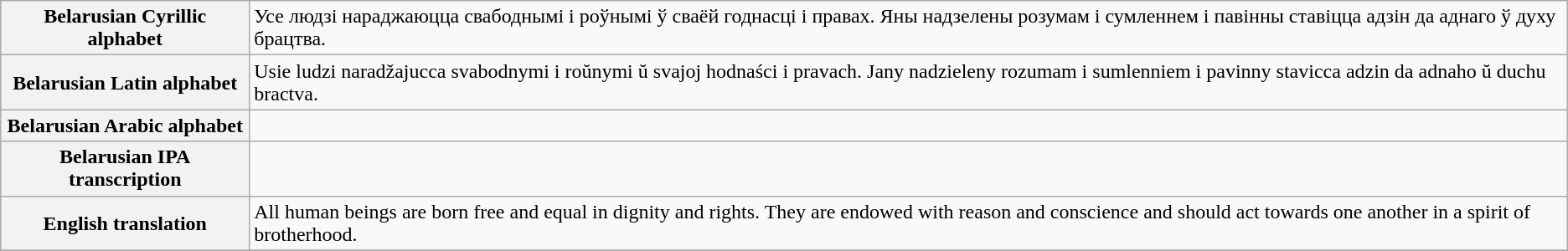<table class="wikitable">
<tr>
<th>Belarusian Cyrillic alphabet</th>
<td>Усе людзі нараджаюцца свабоднымі i роўнымі ў сваёй годнасці i правах. Яны надзелены розумам i сумленнем i павінны ставіцца адзін да аднаго ў духу брацтва.</td>
</tr>
<tr>
<th>Belarusian Latin alphabet</th>
<td>Usie ludzi naradžajucca svabodnymi i roŭnymi ŭ svajoj hodnaści i pravach. Jany nadzieleny rozumam i sumlenniem i pavinny stavicca adzin da adnaho ŭ duchu bractva.</td>
</tr>
<tr>
<th>Belarusian Arabic alphabet</th>
<td dir="rtl"><span></span></td>
</tr>
<tr>
<th>Belarusian IPA transcription</th>
<td></td>
</tr>
<tr>
<th>English translation</th>
<td>All human beings are born free and equal in dignity and rights. They are endowed with reason and conscience and should act towards one another in a spirit of brotherhood.</td>
</tr>
<tr>
</tr>
</table>
